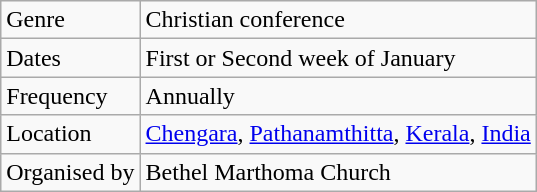<table class="wikitable">
<tr>
<td>Genre</td>
<td>Christian conference</td>
</tr>
<tr>
<td>Dates</td>
<td>First or Second week of January</td>
</tr>
<tr>
<td>Frequency</td>
<td>Annually</td>
</tr>
<tr>
<td>Location</td>
<td><a href='#'>Chengara</a>, <a href='#'>Pathanamthitta</a>, <a href='#'>Kerala</a>, <a href='#'>India</a></td>
</tr>
<tr>
<td>Organised by</td>
<td>Bethel Marthoma Church</td>
</tr>
</table>
